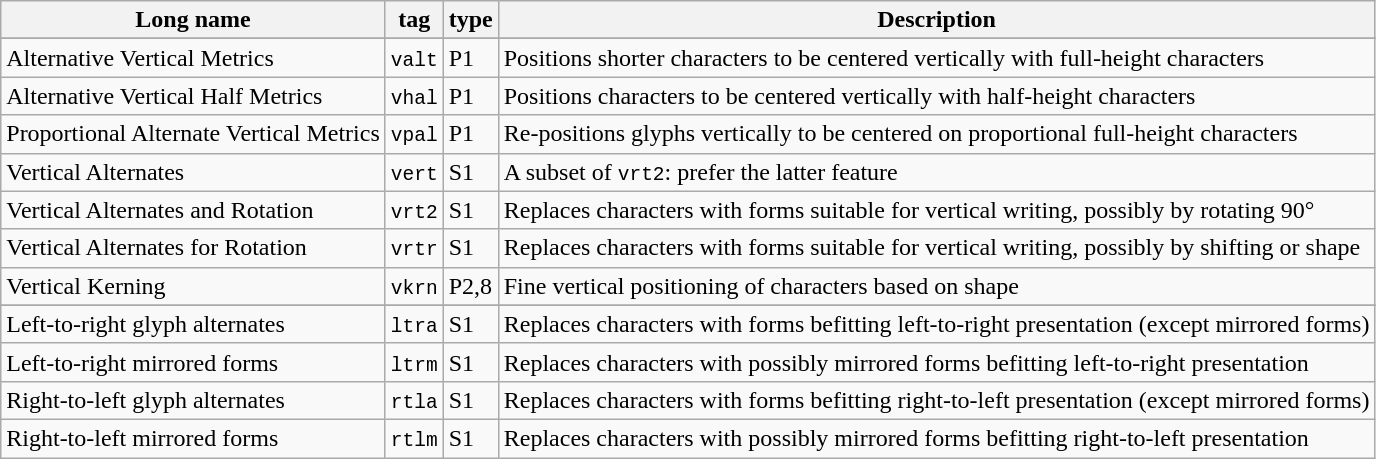<table class="wikitable sortable">
<tr>
<th>Long name</th>
<th>tag</th>
<th>type</th>
<th class="unsortable">Description</th>
</tr>
<tr>
</tr>
<tr>
<td>Alternative Vertical Metrics</td>
<td><code>valt</code></td>
<td>P1</td>
<td>Positions shorter characters to be centered vertically with full-height characters</td>
</tr>
<tr>
<td>Alternative Vertical Half Metrics</td>
<td><code>vhal</code></td>
<td>P1</td>
<td>Positions characters to be centered vertically with half-height characters</td>
</tr>
<tr>
<td>Proportional Alternate Vertical Metrics</td>
<td><code>vpal</code></td>
<td>P1</td>
<td>Re-positions glyphs vertically to be centered on proportional full-height characters</td>
</tr>
<tr>
<td>Vertical Alternates</td>
<td><code>vert</code></td>
<td>S1</td>
<td>A subset of <code>vrt2</code>: prefer the latter feature</td>
</tr>
<tr>
<td>Vertical Alternates and Rotation</td>
<td><code>vrt2</code></td>
<td>S1</td>
<td>Replaces characters with forms suitable for vertical writing, possibly by rotating 90°</td>
</tr>
<tr>
<td>Vertical Alternates for Rotation</td>
<td><code>vrtr</code></td>
<td>S1</td>
<td>Replaces characters with forms suitable for vertical writing, possibly by shifting or shape</td>
</tr>
<tr>
<td>Vertical Kerning</td>
<td><code>vkrn</code></td>
<td>P2,8</td>
<td>Fine vertical positioning of characters based on shape</td>
</tr>
<tr>
</tr>
<tr>
<td>Left-to-right glyph alternates</td>
<td><code>ltra</code></td>
<td>S1</td>
<td>Replaces characters with forms befitting left-to-right presentation (except mirrored forms)</td>
</tr>
<tr>
<td>Left-to-right mirrored forms</td>
<td><code>ltrm</code></td>
<td>S1</td>
<td>Replaces characters with possibly mirrored forms befitting left-to-right presentation</td>
</tr>
<tr>
<td>Right-to-left glyph alternates</td>
<td><code>rtla</code></td>
<td>S1</td>
<td>Replaces characters with forms befitting right-to-left presentation (except mirrored forms)</td>
</tr>
<tr>
<td>Right-to-left mirrored forms</td>
<td><code>rtlm</code></td>
<td>S1</td>
<td>Replaces characters with possibly mirrored forms befitting right-to-left presentation</td>
</tr>
</table>
